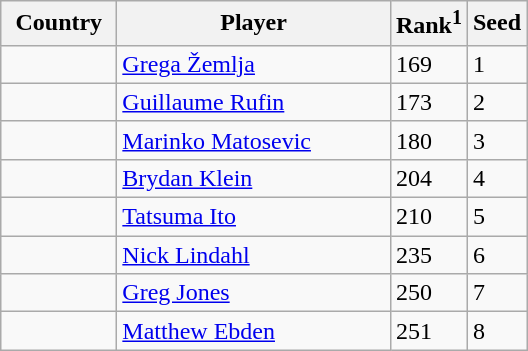<table class="sortable wikitable">
<tr>
<th width="70">Country</th>
<th width="175">Player</th>
<th>Rank<sup>1</sup></th>
<th>Seed</th>
</tr>
<tr>
<td></td>
<td><a href='#'>Grega Žemlja</a></td>
<td>169</td>
<td>1</td>
</tr>
<tr>
<td></td>
<td><a href='#'>Guillaume Rufin</a></td>
<td>173</td>
<td>2</td>
</tr>
<tr>
<td></td>
<td><a href='#'>Marinko Matosevic</a></td>
<td>180</td>
<td>3</td>
</tr>
<tr>
<td></td>
<td><a href='#'>Brydan Klein</a></td>
<td>204</td>
<td>4</td>
</tr>
<tr>
<td></td>
<td><a href='#'>Tatsuma Ito</a></td>
<td>210</td>
<td>5</td>
</tr>
<tr>
<td></td>
<td><a href='#'>Nick Lindahl</a></td>
<td>235</td>
<td>6</td>
</tr>
<tr>
<td></td>
<td><a href='#'>Greg Jones</a></td>
<td>250</td>
<td>7</td>
</tr>
<tr>
<td></td>
<td><a href='#'>Matthew Ebden</a></td>
<td>251</td>
<td>8</td>
</tr>
</table>
